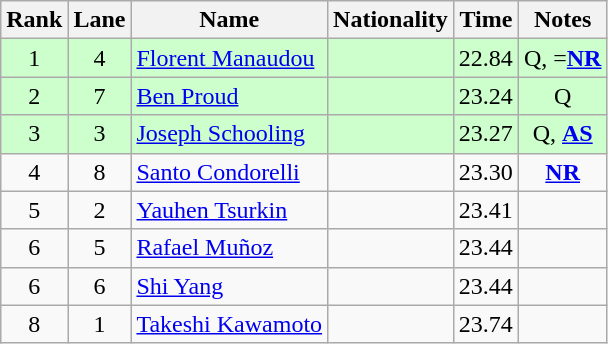<table class="wikitable sortable" style="text-align:center">
<tr>
<th>Rank</th>
<th>Lane</th>
<th>Name</th>
<th>Nationality</th>
<th>Time</th>
<th>Notes</th>
</tr>
<tr bgcolor=ccffcc>
<td>1</td>
<td>4</td>
<td align=left><a href='#'>Florent Manaudou</a></td>
<td align=left></td>
<td>22.84</td>
<td>Q, =<strong><a href='#'>NR</a></strong></td>
</tr>
<tr bgcolor=ccffcc>
<td>2</td>
<td>7</td>
<td align=left><a href='#'>Ben Proud</a></td>
<td align=left></td>
<td>23.24</td>
<td>Q</td>
</tr>
<tr bgcolor=ccffcc>
<td>3</td>
<td>3</td>
<td align=left><a href='#'>Joseph Schooling</a></td>
<td align=left></td>
<td>23.27</td>
<td>Q, <strong><a href='#'>AS</a></strong></td>
</tr>
<tr>
<td>4</td>
<td>8</td>
<td align=left><a href='#'>Santo Condorelli</a></td>
<td align=left></td>
<td>23.30</td>
<td><strong><a href='#'>NR</a></strong></td>
</tr>
<tr>
<td>5</td>
<td>2</td>
<td align=left><a href='#'>Yauhen Tsurkin</a></td>
<td align=left></td>
<td>23.41</td>
<td></td>
</tr>
<tr>
<td>6</td>
<td>5</td>
<td align=left><a href='#'>Rafael Muñoz</a></td>
<td align=left></td>
<td>23.44</td>
<td></td>
</tr>
<tr>
<td>6</td>
<td>6</td>
<td align=left><a href='#'>Shi Yang</a></td>
<td align=left></td>
<td>23.44</td>
<td></td>
</tr>
<tr>
<td>8</td>
<td>1</td>
<td align=left><a href='#'>Takeshi Kawamoto</a></td>
<td align=left></td>
<td>23.74</td>
<td></td>
</tr>
</table>
